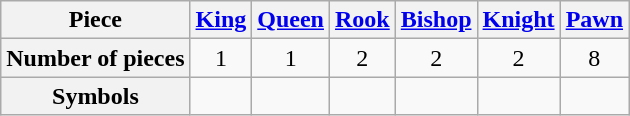<table class="wikitable" style="text-align:center; float:left;">
<tr>
<th>Piece</th>
<th><a href='#'>King</a></th>
<th><a href='#'>Queen</a></th>
<th><a href='#'>Rook</a></th>
<th><a href='#'>Bishop</a></th>
<th><a href='#'>Knight</a></th>
<th><a href='#'>Pawn</a></th>
</tr>
<tr>
<th>Number of pieces</th>
<td>1</td>
<td>1</td>
<td>2</td>
<td>2</td>
<td>2</td>
<td>8</td>
</tr>
<tr>
<th>Symbols</th>
<td><br></td>
<td><br></td>
<td><br></td>
<td><br></td>
<td><br></td>
<td><br></td>
</tr>
</table>
